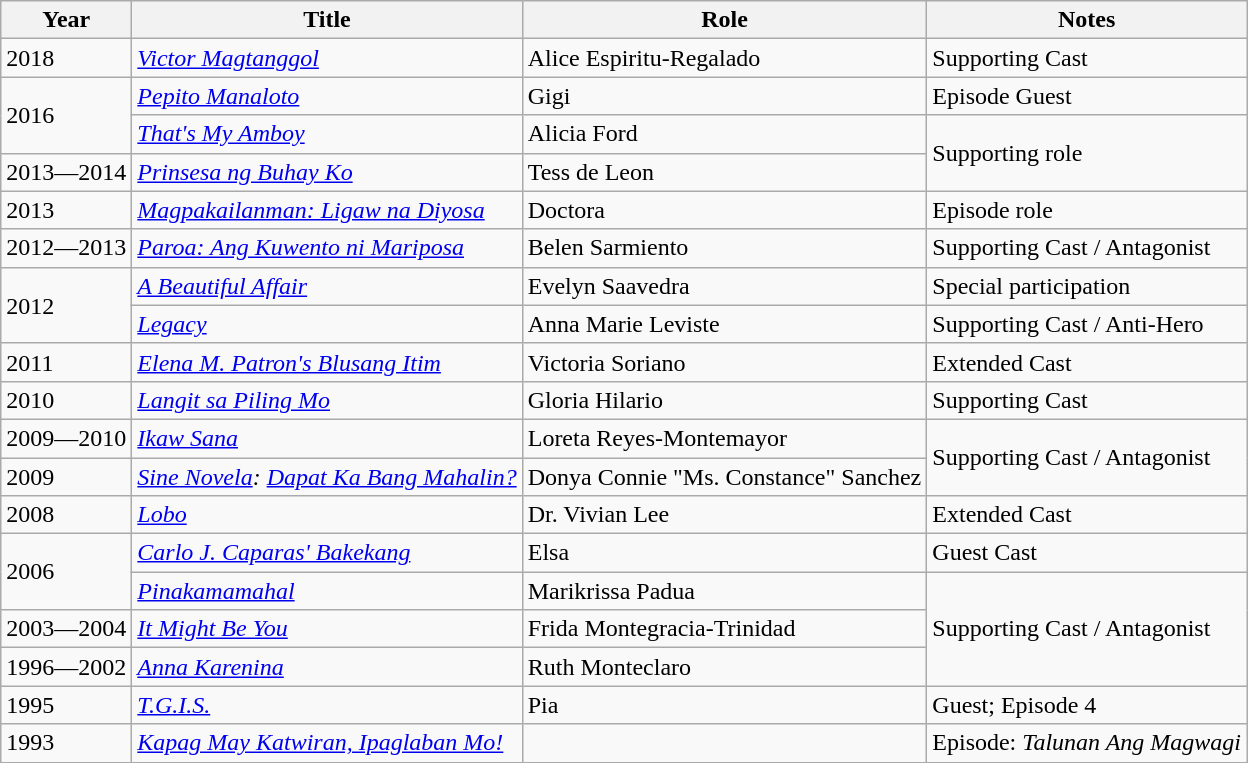<table class="wikitable">
<tr>
<th>Year</th>
<th>Title</th>
<th>Role</th>
<th>Notes</th>
</tr>
<tr>
<td>2018</td>
<td><em><a href='#'>Victor Magtanggol</a></em></td>
<td>Alice Espiritu-Regalado</td>
<td>Supporting Cast</td>
</tr>
<tr>
<td rowspan=2>2016</td>
<td><em><a href='#'>Pepito Manaloto</a></em></td>
<td>Gigi</td>
<td>Episode Guest</td>
</tr>
<tr>
<td><em><a href='#'>That's My Amboy</a></em></td>
<td>Alicia Ford</td>
<td rowspan="2">Supporting role</td>
</tr>
<tr>
<td>2013—2014</td>
<td><em><a href='#'>Prinsesa ng Buhay Ko</a></em></td>
<td>Tess de Leon</td>
</tr>
<tr>
<td>2013</td>
<td><em><a href='#'>Magpakailanman: Ligaw na Diyosa</a></em></td>
<td>Doctora</td>
<td>Episode role</td>
</tr>
<tr>
<td>2012—2013</td>
<td><em><a href='#'>Paroa: Ang Kuwento ni Mariposa</a></em></td>
<td>Belen Sarmiento</td>
<td>Supporting Cast / Antagonist</td>
</tr>
<tr>
<td rowspan=2>2012</td>
<td><em><a href='#'>A Beautiful Affair</a></em></td>
<td>Evelyn Saavedra</td>
<td>Special participation</td>
</tr>
<tr>
<td><em><a href='#'>Legacy</a></em></td>
<td>Anna Marie Leviste</td>
<td>Supporting Cast / Anti-Hero</td>
</tr>
<tr>
<td>2011</td>
<td><em><a href='#'>Elena M. Patron's Blusang Itim</a></em></td>
<td>Victoria Soriano</td>
<td>Extended Cast</td>
</tr>
<tr>
<td>2010</td>
<td><em><a href='#'>Langit sa Piling Mo</a></em></td>
<td>Gloria Hilario</td>
<td>Supporting Cast</td>
</tr>
<tr>
<td>2009—2010</td>
<td><em><a href='#'>Ikaw Sana</a></em></td>
<td>Loreta Reyes-Montemayor</td>
<td rowspan="2">Supporting Cast / Antagonist</td>
</tr>
<tr>
<td>2009</td>
<td><em><a href='#'>Sine Novela</a>: <a href='#'>Dapat Ka Bang Mahalin?</a></em></td>
<td>Donya Connie "Ms. Constance" Sanchez</td>
</tr>
<tr>
<td>2008</td>
<td><em><a href='#'>Lobo</a></em></td>
<td>Dr. Vivian Lee</td>
<td>Extended Cast</td>
</tr>
<tr>
<td rowspan=2>2006</td>
<td><em><a href='#'>Carlo J. Caparas' Bakekang</a></em></td>
<td>Elsa</td>
<td>Guest Cast</td>
</tr>
<tr>
<td><em><a href='#'>Pinakamamahal</a></em></td>
<td>Marikrissa Padua</td>
<td rowspan="3">Supporting Cast / Antagonist</td>
</tr>
<tr>
<td>2003—2004</td>
<td><em><a href='#'>It Might Be You</a></em></td>
<td>Frida Montegracia-Trinidad</td>
</tr>
<tr>
<td>1996—2002</td>
<td><em><a href='#'>Anna Karenina</a></em></td>
<td>Ruth Monteclaro</td>
</tr>
<tr>
<td>1995</td>
<td><em><a href='#'>T.G.I.S.</a></em></td>
<td>Pia</td>
<td>Guest; Episode 4</td>
</tr>
<tr>
<td>1993</td>
<td><em><a href='#'>Kapag May Katwiran, Ipaglaban Mo!</a></em></td>
<td></td>
<td>Episode: <em>Talunan Ang Magwagi</em></td>
</tr>
</table>
